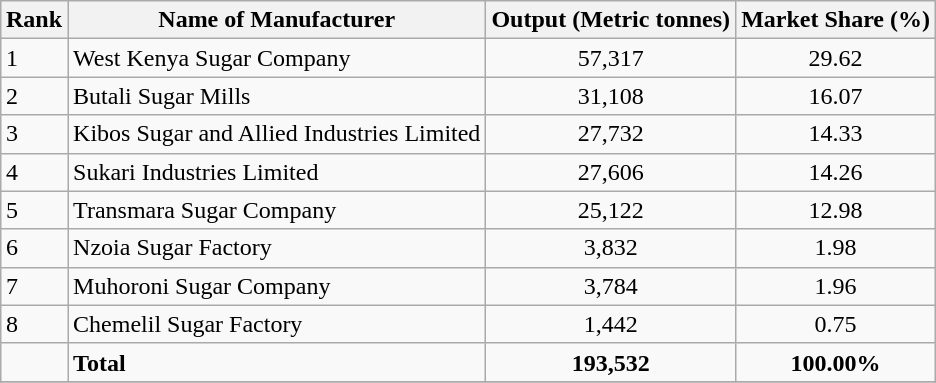<table class="wikitable sortable" style="margin:0.5em auto">
<tr>
<th style="width:2em;">Rank</th>
<th>Name of Manufacturer</th>
<th>Output (Metric tonnes)</th>
<th>Market Share (%)</th>
</tr>
<tr>
<td>1</td>
<td>West Kenya Sugar Company</td>
<td style="text-align:center;">57,317</td>
<td style="text-align:center;">29.62</td>
</tr>
<tr>
<td>2</td>
<td>Butali Sugar Mills</td>
<td style="text-align:center;">31,108</td>
<td style="text-align:center;">16.07</td>
</tr>
<tr>
<td>3</td>
<td>Kibos Sugar and Allied Industries Limited</td>
<td style="text-align:center;">27,732</td>
<td style="text-align:center;">14.33</td>
</tr>
<tr>
<td>4</td>
<td>Sukari Industries Limited</td>
<td style="text-align:center;">27,606</td>
<td style="text-align:center;">14.26</td>
</tr>
<tr>
<td>5</td>
<td>Transmara Sugar Company</td>
<td style="text-align:center;">25,122</td>
<td style="text-align:center;">12.98</td>
</tr>
<tr>
<td>6</td>
<td>Nzoia Sugar Factory</td>
<td style="text-align:center;">3,832</td>
<td style="text-align:center;">1.98</td>
</tr>
<tr>
<td>7</td>
<td>Muhoroni Sugar Company</td>
<td style="text-align:center;">3,784</td>
<td style="text-align:center;">1.96</td>
</tr>
<tr>
<td>8</td>
<td>Chemelil Sugar Factory</td>
<td style="text-align:center;">1,442</td>
<td style="text-align:center;">0.75</td>
</tr>
<tr>
<td></td>
<td><strong>Total</strong></td>
<td style="text-align:center;"><strong>193,532</strong></td>
<td style="text-align:center;"><strong>100.00%</strong></td>
</tr>
<tr>
</tr>
</table>
